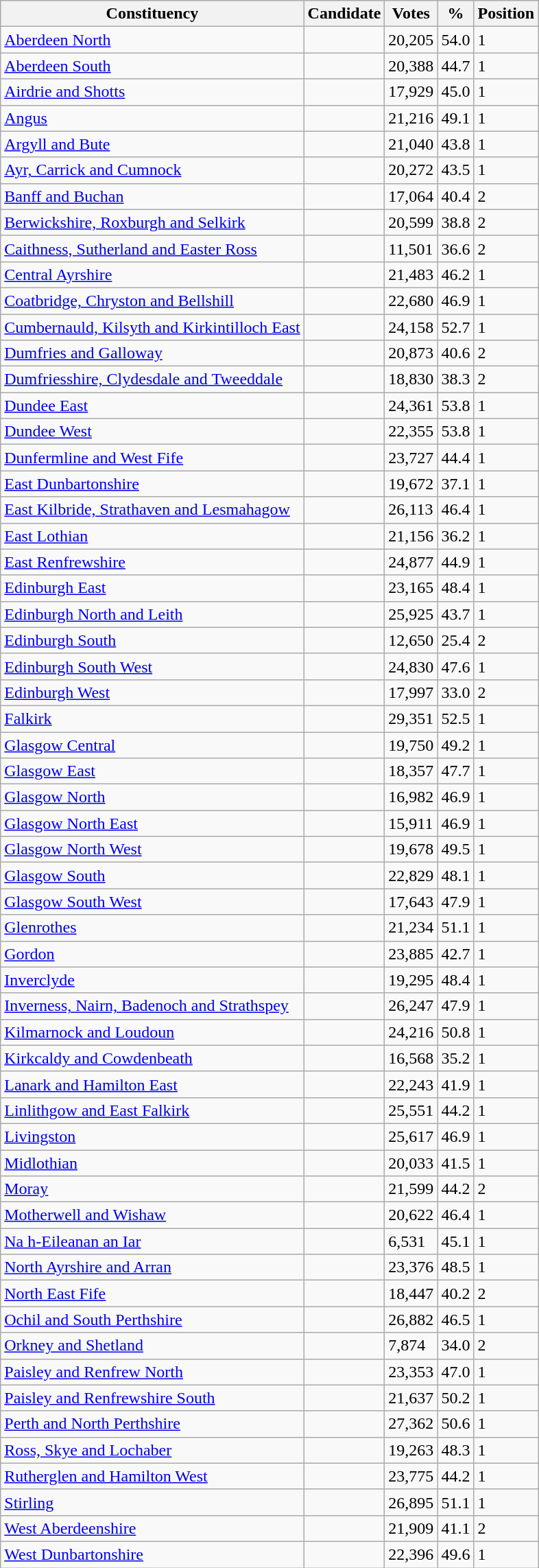<table class="wikitable sortable">
<tr>
<th>Constituency</th>
<th>Candidate</th>
<th>Votes</th>
<th>%</th>
<th>Position</th>
</tr>
<tr>
<td><a href='#'>Aberdeen North</a></td>
<td></td>
<td>20,205</td>
<td>54.0</td>
<td>1</td>
</tr>
<tr>
<td><a href='#'>Aberdeen South</a></td>
<td></td>
<td>20,388</td>
<td>44.7</td>
<td>1</td>
</tr>
<tr>
<td><a href='#'>Airdrie and Shotts</a></td>
<td></td>
<td>17,929</td>
<td>45.0</td>
<td>1</td>
</tr>
<tr>
<td><a href='#'>Angus</a></td>
<td></td>
<td>21,216</td>
<td>49.1</td>
<td>1</td>
</tr>
<tr>
<td><a href='#'>Argyll and Bute</a></td>
<td></td>
<td>21,040</td>
<td>43.8</td>
<td>1</td>
</tr>
<tr>
<td><a href='#'>Ayr, Carrick and Cumnock</a></td>
<td></td>
<td>20,272</td>
<td>43.5</td>
<td>1</td>
</tr>
<tr>
<td><a href='#'>Banff and Buchan</a></td>
<td></td>
<td>17,064</td>
<td>40.4</td>
<td>2</td>
</tr>
<tr>
<td><a href='#'>Berwickshire, Roxburgh and Selkirk</a></td>
<td></td>
<td>20,599</td>
<td>38.8</td>
<td>2</td>
</tr>
<tr>
<td><a href='#'>Caithness, Sutherland and Easter Ross</a></td>
<td></td>
<td>11,501</td>
<td>36.6</td>
<td>2</td>
</tr>
<tr>
<td><a href='#'>Central Ayrshire</a></td>
<td></td>
<td>21,483</td>
<td>46.2</td>
<td>1</td>
</tr>
<tr>
<td><a href='#'>Coatbridge, Chryston and Bellshill</a></td>
<td></td>
<td>22,680</td>
<td>46.9</td>
<td>1</td>
</tr>
<tr>
<td><a href='#'>Cumbernauld, Kilsyth and Kirkintilloch East</a></td>
<td></td>
<td>24,158</td>
<td>52.7</td>
<td>1</td>
</tr>
<tr>
<td><a href='#'>Dumfries and Galloway</a></td>
<td></td>
<td>20,873</td>
<td>40.6</td>
<td>2</td>
</tr>
<tr>
<td><a href='#'>Dumfriesshire, Clydesdale and Tweeddale</a></td>
<td></td>
<td>18,830</td>
<td>38.3</td>
<td>2</td>
</tr>
<tr>
<td><a href='#'>Dundee East</a></td>
<td></td>
<td>24,361</td>
<td>53.8</td>
<td>1</td>
</tr>
<tr>
<td><a href='#'>Dundee West</a></td>
<td></td>
<td>22,355</td>
<td>53.8</td>
<td>1</td>
</tr>
<tr>
<td><a href='#'>Dunfermline and West Fife</a></td>
<td></td>
<td>23,727</td>
<td>44.4</td>
<td>1</td>
</tr>
<tr>
<td><a href='#'>East Dunbartonshire</a></td>
<td></td>
<td>19,672</td>
<td>37.1</td>
<td>1</td>
</tr>
<tr>
<td><a href='#'>East Kilbride, Strathaven and Lesmahagow</a></td>
<td></td>
<td>26,113</td>
<td>46.4</td>
<td>1</td>
</tr>
<tr>
<td><a href='#'>East Lothian</a></td>
<td></td>
<td>21,156</td>
<td>36.2</td>
<td>1</td>
</tr>
<tr>
<td><a href='#'>East Renfrewshire</a></td>
<td></td>
<td>24,877</td>
<td>44.9</td>
<td>1</td>
</tr>
<tr>
<td><a href='#'>Edinburgh East</a></td>
<td></td>
<td>23,165</td>
<td>48.4</td>
<td>1</td>
</tr>
<tr>
<td><a href='#'>Edinburgh North and Leith</a></td>
<td></td>
<td>25,925</td>
<td>43.7</td>
<td>1</td>
</tr>
<tr>
<td><a href='#'>Edinburgh South</a></td>
<td></td>
<td>12,650</td>
<td>25.4</td>
<td>2</td>
</tr>
<tr>
<td><a href='#'>Edinburgh South West</a></td>
<td></td>
<td>24,830</td>
<td>47.6</td>
<td>1</td>
</tr>
<tr>
<td><a href='#'>Edinburgh West</a></td>
<td></td>
<td>17,997</td>
<td>33.0</td>
<td>2</td>
</tr>
<tr>
<td><a href='#'>Falkirk</a></td>
<td></td>
<td>29,351</td>
<td>52.5</td>
<td>1</td>
</tr>
<tr>
<td><a href='#'>Glasgow Central</a></td>
<td></td>
<td>19,750</td>
<td>49.2</td>
<td>1</td>
</tr>
<tr>
<td><a href='#'>Glasgow East</a></td>
<td></td>
<td>18,357</td>
<td>47.7</td>
<td>1</td>
</tr>
<tr>
<td><a href='#'>Glasgow North</a></td>
<td></td>
<td>16,982</td>
<td>46.9</td>
<td>1</td>
</tr>
<tr>
<td><a href='#'>Glasgow North East</a></td>
<td></td>
<td>15,911</td>
<td>46.9</td>
<td>1</td>
</tr>
<tr>
<td><a href='#'>Glasgow North West</a></td>
<td></td>
<td>19,678</td>
<td>49.5</td>
<td>1</td>
</tr>
<tr>
<td><a href='#'>Glasgow South</a></td>
<td></td>
<td>22,829</td>
<td>48.1</td>
<td>1</td>
</tr>
<tr>
<td><a href='#'>Glasgow South West</a></td>
<td></td>
<td>17,643</td>
<td>47.9</td>
<td>1</td>
</tr>
<tr>
<td><a href='#'>Glenrothes</a></td>
<td></td>
<td>21,234</td>
<td>51.1</td>
<td>1</td>
</tr>
<tr>
<td><a href='#'>Gordon</a></td>
<td></td>
<td>23,885</td>
<td>42.7</td>
<td>1</td>
</tr>
<tr>
<td><a href='#'>Inverclyde</a></td>
<td></td>
<td>19,295</td>
<td>48.4</td>
<td>1</td>
</tr>
<tr>
<td><a href='#'>Inverness, Nairn, Badenoch and Strathspey</a></td>
<td></td>
<td>26,247</td>
<td>47.9</td>
<td>1</td>
</tr>
<tr>
<td><a href='#'>Kilmarnock and Loudoun</a></td>
<td></td>
<td>24,216</td>
<td>50.8</td>
<td>1</td>
</tr>
<tr>
<td><a href='#'>Kirkcaldy and Cowdenbeath</a></td>
<td></td>
<td>16,568</td>
<td>35.2</td>
<td>1</td>
</tr>
<tr>
<td><a href='#'>Lanark and Hamilton East</a></td>
<td></td>
<td>22,243</td>
<td>41.9</td>
<td>1</td>
</tr>
<tr>
<td><a href='#'>Linlithgow and East Falkirk</a></td>
<td></td>
<td>25,551</td>
<td>44.2</td>
<td>1</td>
</tr>
<tr>
<td><a href='#'>Livingston</a></td>
<td></td>
<td>25,617</td>
<td>46.9</td>
<td>1</td>
</tr>
<tr>
<td><a href='#'>Midlothian</a></td>
<td></td>
<td>20,033</td>
<td>41.5</td>
<td>1</td>
</tr>
<tr>
<td><a href='#'>Moray</a></td>
<td></td>
<td>21,599</td>
<td>44.2</td>
<td>2</td>
</tr>
<tr>
<td><a href='#'>Motherwell and Wishaw</a></td>
<td></td>
<td>20,622</td>
<td>46.4</td>
<td>1</td>
</tr>
<tr>
<td><a href='#'>Na h-Eileanan an Iar</a></td>
<td></td>
<td>6,531</td>
<td>45.1</td>
<td>1</td>
</tr>
<tr>
<td><a href='#'>North Ayrshire and Arran</a></td>
<td></td>
<td>23,376</td>
<td>48.5</td>
<td>1</td>
</tr>
<tr>
<td><a href='#'>North East Fife</a></td>
<td></td>
<td>18,447</td>
<td>40.2</td>
<td>2</td>
</tr>
<tr>
<td><a href='#'>Ochil and South Perthshire</a></td>
<td></td>
<td>26,882</td>
<td>46.5</td>
<td>1</td>
</tr>
<tr>
<td><a href='#'>Orkney and Shetland</a></td>
<td></td>
<td>7,874</td>
<td>34.0</td>
<td>2</td>
</tr>
<tr>
<td><a href='#'>Paisley and Renfrew North</a></td>
<td></td>
<td>23,353</td>
<td>47.0</td>
<td>1</td>
</tr>
<tr>
<td><a href='#'>Paisley and Renfrewshire South</a></td>
<td></td>
<td>21,637</td>
<td>50.2</td>
<td>1</td>
</tr>
<tr>
<td><a href='#'>Perth and North Perthshire</a></td>
<td></td>
<td>27,362</td>
<td>50.6</td>
<td>1</td>
</tr>
<tr>
<td><a href='#'>Ross, Skye and Lochaber</a></td>
<td></td>
<td>19,263</td>
<td>48.3</td>
<td>1</td>
</tr>
<tr>
<td><a href='#'>Rutherglen and Hamilton West</a></td>
<td></td>
<td>23,775</td>
<td>44.2</td>
<td>1</td>
</tr>
<tr>
<td><a href='#'>Stirling</a></td>
<td></td>
<td>26,895</td>
<td>51.1</td>
<td>1</td>
</tr>
<tr>
<td><a href='#'>West Aberdeenshire</a></td>
<td></td>
<td>21,909</td>
<td>41.1</td>
<td>2</td>
</tr>
<tr>
<td><a href='#'>West Dunbartonshire</a></td>
<td></td>
<td>22,396</td>
<td>49.6</td>
<td>1</td>
</tr>
</table>
